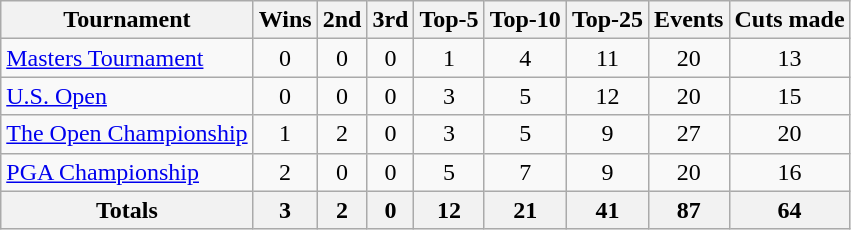<table class=wikitable style=text-align:center>
<tr>
<th>Tournament</th>
<th>Wins</th>
<th>2nd</th>
<th>3rd</th>
<th>Top-5</th>
<th>Top-10</th>
<th>Top-25</th>
<th>Events</th>
<th>Cuts made</th>
</tr>
<tr>
<td align=left><a href='#'>Masters Tournament</a></td>
<td>0</td>
<td>0</td>
<td>0</td>
<td>1</td>
<td>4</td>
<td>11</td>
<td>20</td>
<td>13</td>
</tr>
<tr>
<td align=left><a href='#'>U.S. Open</a></td>
<td>0</td>
<td>0</td>
<td>0</td>
<td>3</td>
<td>5</td>
<td>12</td>
<td>20</td>
<td>15</td>
</tr>
<tr>
<td align=left><a href='#'>The Open Championship</a></td>
<td>1</td>
<td>2</td>
<td>0</td>
<td>3</td>
<td>5</td>
<td>9</td>
<td>27</td>
<td>20</td>
</tr>
<tr>
<td align=left><a href='#'>PGA Championship</a></td>
<td>2</td>
<td>0</td>
<td>0</td>
<td>5</td>
<td>7</td>
<td>9</td>
<td>20</td>
<td>16</td>
</tr>
<tr>
<th>Totals</th>
<th>3</th>
<th>2</th>
<th>0</th>
<th>12</th>
<th>21</th>
<th>41</th>
<th>87</th>
<th>64</th>
</tr>
</table>
